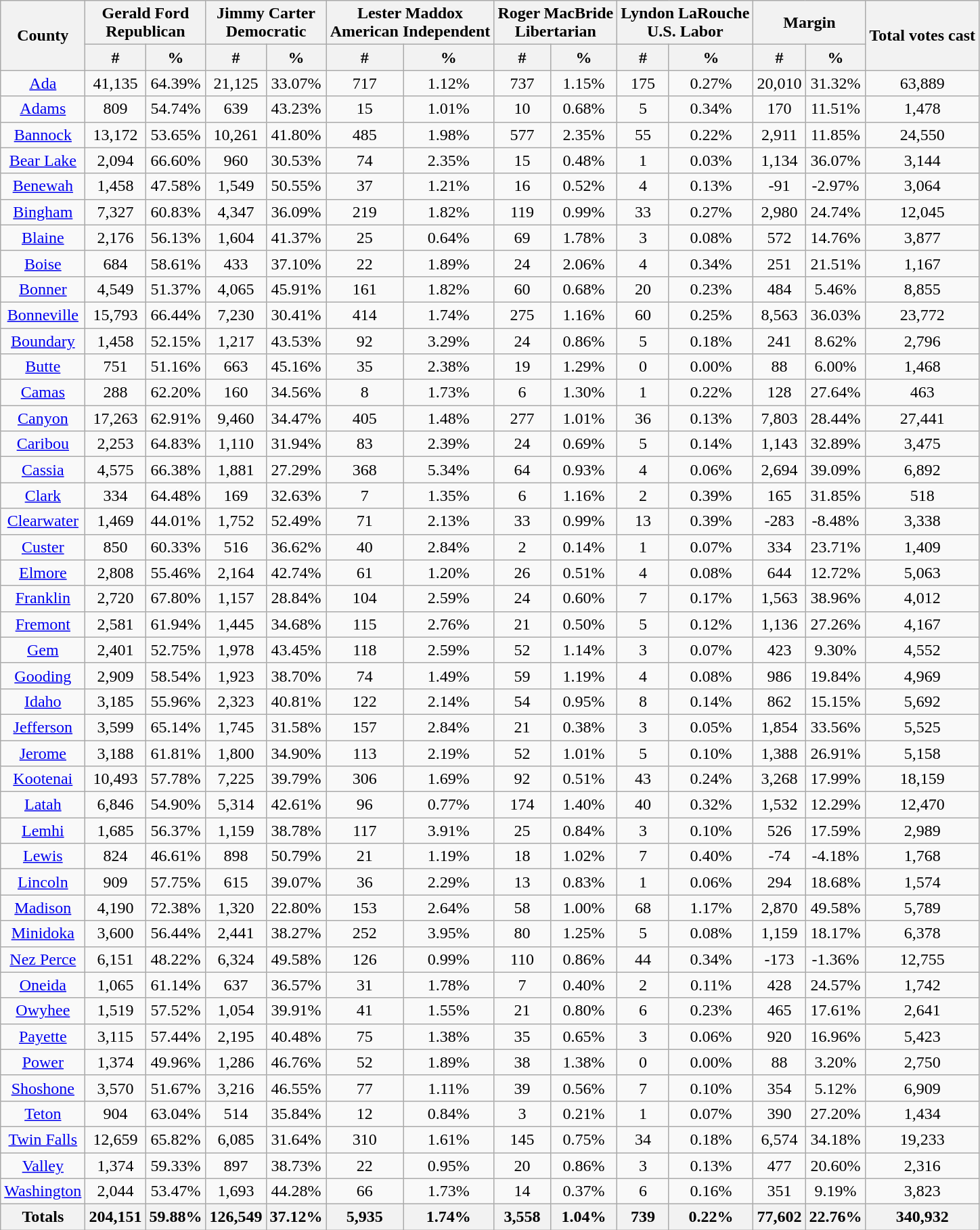<table class="wikitable sortable" style="text-align:center">
<tr>
<th colspan="1" rowspan="2">County</th>
<th style="text-align:center;" colspan="2">Gerald Ford<br>Republican</th>
<th style="text-align:center;" colspan="2">Jimmy Carter<br>Democratic</th>
<th style="text-align:center;" colspan="2">Lester Maddox<br>American Independent</th>
<th style="text-align:center;" colspan="2">Roger MacBride<br>Libertarian</th>
<th style="text-align:center;" colspan="2">Lyndon LaRouche<br>U.S. Labor</th>
<th style="text-align:center;" colspan="2">Margin</th>
<th style="text-align:center;" rowspan="2">Total votes cast</th>
</tr>
<tr>
<th style="text-align:center;" data-sort-type="number">#</th>
<th style="text-align:center;" data-sort-type="number">%</th>
<th style="text-align:center;" data-sort-type="number">#</th>
<th style="text-align:center;" data-sort-type="number">%</th>
<th style="text-align:center;" data-sort-type="number">#</th>
<th style="text-align:center;" data-sort-type="number">%</th>
<th style="text-align:center;" data-sort-type="number">#</th>
<th style="text-align:center;" data-sort-type="number">%</th>
<th style="text-align:center;" data-sort-type="number">#</th>
<th style="text-align:center;" data-sort-type="number">%</th>
<th style="text-align:center;" data-sort-type="number">#</th>
<th style="text-align:center;" data-sort-type="number">%</th>
</tr>
<tr style="text-align:center;">
<td><a href='#'>Ada</a></td>
<td>41,135</td>
<td>64.39%</td>
<td>21,125</td>
<td>33.07%</td>
<td>717</td>
<td>1.12%</td>
<td>737</td>
<td>1.15%</td>
<td>175</td>
<td>0.27%</td>
<td>20,010</td>
<td>31.32%</td>
<td>63,889</td>
</tr>
<tr style="text-align:center;">
<td><a href='#'>Adams</a></td>
<td>809</td>
<td>54.74%</td>
<td>639</td>
<td>43.23%</td>
<td>15</td>
<td>1.01%</td>
<td>10</td>
<td>0.68%</td>
<td>5</td>
<td>0.34%</td>
<td>170</td>
<td>11.51%</td>
<td>1,478</td>
</tr>
<tr style="text-align:center;">
<td><a href='#'>Bannock</a></td>
<td>13,172</td>
<td>53.65%</td>
<td>10,261</td>
<td>41.80%</td>
<td>485</td>
<td>1.98%</td>
<td>577</td>
<td>2.35%</td>
<td>55</td>
<td>0.22%</td>
<td>2,911</td>
<td>11.85%</td>
<td>24,550</td>
</tr>
<tr style="text-align:center;">
<td><a href='#'>Bear Lake</a></td>
<td>2,094</td>
<td>66.60%</td>
<td>960</td>
<td>30.53%</td>
<td>74</td>
<td>2.35%</td>
<td>15</td>
<td>0.48%</td>
<td>1</td>
<td>0.03%</td>
<td>1,134</td>
<td>36.07%</td>
<td>3,144</td>
</tr>
<tr style="text-align:center;">
<td><a href='#'>Benewah</a></td>
<td>1,458</td>
<td>47.58%</td>
<td>1,549</td>
<td>50.55%</td>
<td>37</td>
<td>1.21%</td>
<td>16</td>
<td>0.52%</td>
<td>4</td>
<td>0.13%</td>
<td>-91</td>
<td>-2.97%</td>
<td>3,064</td>
</tr>
<tr style="text-align:center;">
<td><a href='#'>Bingham</a></td>
<td>7,327</td>
<td>60.83%</td>
<td>4,347</td>
<td>36.09%</td>
<td>219</td>
<td>1.82%</td>
<td>119</td>
<td>0.99%</td>
<td>33</td>
<td>0.27%</td>
<td>2,980</td>
<td>24.74%</td>
<td>12,045</td>
</tr>
<tr style="text-align:center;">
<td><a href='#'>Blaine</a></td>
<td>2,176</td>
<td>56.13%</td>
<td>1,604</td>
<td>41.37%</td>
<td>25</td>
<td>0.64%</td>
<td>69</td>
<td>1.78%</td>
<td>3</td>
<td>0.08%</td>
<td>572</td>
<td>14.76%</td>
<td>3,877</td>
</tr>
<tr style="text-align:center;">
<td><a href='#'>Boise</a></td>
<td>684</td>
<td>58.61%</td>
<td>433</td>
<td>37.10%</td>
<td>22</td>
<td>1.89%</td>
<td>24</td>
<td>2.06%</td>
<td>4</td>
<td>0.34%</td>
<td>251</td>
<td>21.51%</td>
<td>1,167</td>
</tr>
<tr style="text-align:center;">
<td><a href='#'>Bonner</a></td>
<td>4,549</td>
<td>51.37%</td>
<td>4,065</td>
<td>45.91%</td>
<td>161</td>
<td>1.82%</td>
<td>60</td>
<td>0.68%</td>
<td>20</td>
<td>0.23%</td>
<td>484</td>
<td>5.46%</td>
<td>8,855</td>
</tr>
<tr style="text-align:center;">
<td><a href='#'>Bonneville</a></td>
<td>15,793</td>
<td>66.44%</td>
<td>7,230</td>
<td>30.41%</td>
<td>414</td>
<td>1.74%</td>
<td>275</td>
<td>1.16%</td>
<td>60</td>
<td>0.25%</td>
<td>8,563</td>
<td>36.03%</td>
<td>23,772</td>
</tr>
<tr style="text-align:center;">
<td><a href='#'>Boundary</a></td>
<td>1,458</td>
<td>52.15%</td>
<td>1,217</td>
<td>43.53%</td>
<td>92</td>
<td>3.29%</td>
<td>24</td>
<td>0.86%</td>
<td>5</td>
<td>0.18%</td>
<td>241</td>
<td>8.62%</td>
<td>2,796</td>
</tr>
<tr style="text-align:center;">
<td><a href='#'>Butte</a></td>
<td>751</td>
<td>51.16%</td>
<td>663</td>
<td>45.16%</td>
<td>35</td>
<td>2.38%</td>
<td>19</td>
<td>1.29%</td>
<td>0</td>
<td>0.00%</td>
<td>88</td>
<td>6.00%</td>
<td>1,468</td>
</tr>
<tr style="text-align:center;">
<td><a href='#'>Camas</a></td>
<td>288</td>
<td>62.20%</td>
<td>160</td>
<td>34.56%</td>
<td>8</td>
<td>1.73%</td>
<td>6</td>
<td>1.30%</td>
<td>1</td>
<td>0.22%</td>
<td>128</td>
<td>27.64%</td>
<td>463</td>
</tr>
<tr style="text-align:center;">
<td><a href='#'>Canyon</a></td>
<td>17,263</td>
<td>62.91%</td>
<td>9,460</td>
<td>34.47%</td>
<td>405</td>
<td>1.48%</td>
<td>277</td>
<td>1.01%</td>
<td>36</td>
<td>0.13%</td>
<td>7,803</td>
<td>28.44%</td>
<td>27,441</td>
</tr>
<tr style="text-align:center;">
<td><a href='#'>Caribou</a></td>
<td>2,253</td>
<td>64.83%</td>
<td>1,110</td>
<td>31.94%</td>
<td>83</td>
<td>2.39%</td>
<td>24</td>
<td>0.69%</td>
<td>5</td>
<td>0.14%</td>
<td>1,143</td>
<td>32.89%</td>
<td>3,475</td>
</tr>
<tr style="text-align:center;">
<td><a href='#'>Cassia</a></td>
<td>4,575</td>
<td>66.38%</td>
<td>1,881</td>
<td>27.29%</td>
<td>368</td>
<td>5.34%</td>
<td>64</td>
<td>0.93%</td>
<td>4</td>
<td>0.06%</td>
<td>2,694</td>
<td>39.09%</td>
<td>6,892</td>
</tr>
<tr style="text-align:center;">
<td><a href='#'>Clark</a></td>
<td>334</td>
<td>64.48%</td>
<td>169</td>
<td>32.63%</td>
<td>7</td>
<td>1.35%</td>
<td>6</td>
<td>1.16%</td>
<td>2</td>
<td>0.39%</td>
<td>165</td>
<td>31.85%</td>
<td>518</td>
</tr>
<tr style="text-align:center;">
<td><a href='#'>Clearwater</a></td>
<td>1,469</td>
<td>44.01%</td>
<td>1,752</td>
<td>52.49%</td>
<td>71</td>
<td>2.13%</td>
<td>33</td>
<td>0.99%</td>
<td>13</td>
<td>0.39%</td>
<td>-283</td>
<td>-8.48%</td>
<td>3,338</td>
</tr>
<tr style="text-align:center;">
<td><a href='#'>Custer</a></td>
<td>850</td>
<td>60.33%</td>
<td>516</td>
<td>36.62%</td>
<td>40</td>
<td>2.84%</td>
<td>2</td>
<td>0.14%</td>
<td>1</td>
<td>0.07%</td>
<td>334</td>
<td>23.71%</td>
<td>1,409</td>
</tr>
<tr style="text-align:center;">
<td><a href='#'>Elmore</a></td>
<td>2,808</td>
<td>55.46%</td>
<td>2,164</td>
<td>42.74%</td>
<td>61</td>
<td>1.20%</td>
<td>26</td>
<td>0.51%</td>
<td>4</td>
<td>0.08%</td>
<td>644</td>
<td>12.72%</td>
<td>5,063</td>
</tr>
<tr style="text-align:center;">
<td><a href='#'>Franklin</a></td>
<td>2,720</td>
<td>67.80%</td>
<td>1,157</td>
<td>28.84%</td>
<td>104</td>
<td>2.59%</td>
<td>24</td>
<td>0.60%</td>
<td>7</td>
<td>0.17%</td>
<td>1,563</td>
<td>38.96%</td>
<td>4,012</td>
</tr>
<tr style="text-align:center;">
<td><a href='#'>Fremont</a></td>
<td>2,581</td>
<td>61.94%</td>
<td>1,445</td>
<td>34.68%</td>
<td>115</td>
<td>2.76%</td>
<td>21</td>
<td>0.50%</td>
<td>5</td>
<td>0.12%</td>
<td>1,136</td>
<td>27.26%</td>
<td>4,167</td>
</tr>
<tr style="text-align:center;">
<td><a href='#'>Gem</a></td>
<td>2,401</td>
<td>52.75%</td>
<td>1,978</td>
<td>43.45%</td>
<td>118</td>
<td>2.59%</td>
<td>52</td>
<td>1.14%</td>
<td>3</td>
<td>0.07%</td>
<td>423</td>
<td>9.30%</td>
<td>4,552</td>
</tr>
<tr style="text-align:center;">
<td><a href='#'>Gooding</a></td>
<td>2,909</td>
<td>58.54%</td>
<td>1,923</td>
<td>38.70%</td>
<td>74</td>
<td>1.49%</td>
<td>59</td>
<td>1.19%</td>
<td>4</td>
<td>0.08%</td>
<td>986</td>
<td>19.84%</td>
<td>4,969</td>
</tr>
<tr style="text-align:center;">
<td><a href='#'>Idaho</a></td>
<td>3,185</td>
<td>55.96%</td>
<td>2,323</td>
<td>40.81%</td>
<td>122</td>
<td>2.14%</td>
<td>54</td>
<td>0.95%</td>
<td>8</td>
<td>0.14%</td>
<td>862</td>
<td>15.15%</td>
<td>5,692</td>
</tr>
<tr style="text-align:center;">
<td><a href='#'>Jefferson</a></td>
<td>3,599</td>
<td>65.14%</td>
<td>1,745</td>
<td>31.58%</td>
<td>157</td>
<td>2.84%</td>
<td>21</td>
<td>0.38%</td>
<td>3</td>
<td>0.05%</td>
<td>1,854</td>
<td>33.56%</td>
<td>5,525</td>
</tr>
<tr style="text-align:center;">
<td><a href='#'>Jerome</a></td>
<td>3,188</td>
<td>61.81%</td>
<td>1,800</td>
<td>34.90%</td>
<td>113</td>
<td>2.19%</td>
<td>52</td>
<td>1.01%</td>
<td>5</td>
<td>0.10%</td>
<td>1,388</td>
<td>26.91%</td>
<td>5,158</td>
</tr>
<tr style="text-align:center;">
<td><a href='#'>Kootenai</a></td>
<td>10,493</td>
<td>57.78%</td>
<td>7,225</td>
<td>39.79%</td>
<td>306</td>
<td>1.69%</td>
<td>92</td>
<td>0.51%</td>
<td>43</td>
<td>0.24%</td>
<td>3,268</td>
<td>17.99%</td>
<td>18,159</td>
</tr>
<tr style="text-align:center;">
<td><a href='#'>Latah</a></td>
<td>6,846</td>
<td>54.90%</td>
<td>5,314</td>
<td>42.61%</td>
<td>96</td>
<td>0.77%</td>
<td>174</td>
<td>1.40%</td>
<td>40</td>
<td>0.32%</td>
<td>1,532</td>
<td>12.29%</td>
<td>12,470</td>
</tr>
<tr style="text-align:center;">
<td><a href='#'>Lemhi</a></td>
<td>1,685</td>
<td>56.37%</td>
<td>1,159</td>
<td>38.78%</td>
<td>117</td>
<td>3.91%</td>
<td>25</td>
<td>0.84%</td>
<td>3</td>
<td>0.10%</td>
<td>526</td>
<td>17.59%</td>
<td>2,989</td>
</tr>
<tr style="text-align:center;">
<td><a href='#'>Lewis</a></td>
<td>824</td>
<td>46.61%</td>
<td>898</td>
<td>50.79%</td>
<td>21</td>
<td>1.19%</td>
<td>18</td>
<td>1.02%</td>
<td>7</td>
<td>0.40%</td>
<td>-74</td>
<td>-4.18%</td>
<td>1,768</td>
</tr>
<tr style="text-align:center;">
<td><a href='#'>Lincoln</a></td>
<td>909</td>
<td>57.75%</td>
<td>615</td>
<td>39.07%</td>
<td>36</td>
<td>2.29%</td>
<td>13</td>
<td>0.83%</td>
<td>1</td>
<td>0.06%</td>
<td>294</td>
<td>18.68%</td>
<td>1,574</td>
</tr>
<tr style="text-align:center;">
<td><a href='#'>Madison</a></td>
<td>4,190</td>
<td>72.38%</td>
<td>1,320</td>
<td>22.80%</td>
<td>153</td>
<td>2.64%</td>
<td>58</td>
<td>1.00%</td>
<td>68</td>
<td>1.17%</td>
<td>2,870</td>
<td>49.58%</td>
<td>5,789</td>
</tr>
<tr style="text-align:center;">
<td><a href='#'>Minidoka</a></td>
<td>3,600</td>
<td>56.44%</td>
<td>2,441</td>
<td>38.27%</td>
<td>252</td>
<td>3.95%</td>
<td>80</td>
<td>1.25%</td>
<td>5</td>
<td>0.08%</td>
<td>1,159</td>
<td>18.17%</td>
<td>6,378</td>
</tr>
<tr style="text-align:center;">
<td><a href='#'>Nez Perce</a></td>
<td>6,151</td>
<td>48.22%</td>
<td>6,324</td>
<td>49.58%</td>
<td>126</td>
<td>0.99%</td>
<td>110</td>
<td>0.86%</td>
<td>44</td>
<td>0.34%</td>
<td>-173</td>
<td>-1.36%</td>
<td>12,755</td>
</tr>
<tr style="text-align:center;">
<td><a href='#'>Oneida</a></td>
<td>1,065</td>
<td>61.14%</td>
<td>637</td>
<td>36.57%</td>
<td>31</td>
<td>1.78%</td>
<td>7</td>
<td>0.40%</td>
<td>2</td>
<td>0.11%</td>
<td>428</td>
<td>24.57%</td>
<td>1,742</td>
</tr>
<tr style="text-align:center;">
<td><a href='#'>Owyhee</a></td>
<td>1,519</td>
<td>57.52%</td>
<td>1,054</td>
<td>39.91%</td>
<td>41</td>
<td>1.55%</td>
<td>21</td>
<td>0.80%</td>
<td>6</td>
<td>0.23%</td>
<td>465</td>
<td>17.61%</td>
<td>2,641</td>
</tr>
<tr style="text-align:center;">
<td><a href='#'>Payette</a></td>
<td>3,115</td>
<td>57.44%</td>
<td>2,195</td>
<td>40.48%</td>
<td>75</td>
<td>1.38%</td>
<td>35</td>
<td>0.65%</td>
<td>3</td>
<td>0.06%</td>
<td>920</td>
<td>16.96%</td>
<td>5,423</td>
</tr>
<tr style="text-align:center;">
<td><a href='#'>Power</a></td>
<td>1,374</td>
<td>49.96%</td>
<td>1,286</td>
<td>46.76%</td>
<td>52</td>
<td>1.89%</td>
<td>38</td>
<td>1.38%</td>
<td>0</td>
<td>0.00%</td>
<td>88</td>
<td>3.20%</td>
<td>2,750</td>
</tr>
<tr style="text-align:center;">
<td><a href='#'>Shoshone</a></td>
<td>3,570</td>
<td>51.67%</td>
<td>3,216</td>
<td>46.55%</td>
<td>77</td>
<td>1.11%</td>
<td>39</td>
<td>0.56%</td>
<td>7</td>
<td>0.10%</td>
<td>354</td>
<td>5.12%</td>
<td>6,909</td>
</tr>
<tr style="text-align:center;">
<td><a href='#'>Teton</a></td>
<td>904</td>
<td>63.04%</td>
<td>514</td>
<td>35.84%</td>
<td>12</td>
<td>0.84%</td>
<td>3</td>
<td>0.21%</td>
<td>1</td>
<td>0.07%</td>
<td>390</td>
<td>27.20%</td>
<td>1,434</td>
</tr>
<tr style="text-align:center;">
<td><a href='#'>Twin Falls</a></td>
<td>12,659</td>
<td>65.82%</td>
<td>6,085</td>
<td>31.64%</td>
<td>310</td>
<td>1.61%</td>
<td>145</td>
<td>0.75%</td>
<td>34</td>
<td>0.18%</td>
<td>6,574</td>
<td>34.18%</td>
<td>19,233</td>
</tr>
<tr style="text-align:center;">
<td><a href='#'>Valley</a></td>
<td>1,374</td>
<td>59.33%</td>
<td>897</td>
<td>38.73%</td>
<td>22</td>
<td>0.95%</td>
<td>20</td>
<td>0.86%</td>
<td>3</td>
<td>0.13%</td>
<td>477</td>
<td>20.60%</td>
<td>2,316</td>
</tr>
<tr style="text-align:center;">
<td><a href='#'>Washington</a></td>
<td>2,044</td>
<td>53.47%</td>
<td>1,693</td>
<td>44.28%</td>
<td>66</td>
<td>1.73%</td>
<td>14</td>
<td>0.37%</td>
<td>6</td>
<td>0.16%</td>
<td>351</td>
<td>9.19%</td>
<td>3,823</td>
</tr>
<tr style="text-align:center;">
<th>Totals</th>
<th>204,151</th>
<th>59.88%</th>
<th>126,549</th>
<th>37.12%</th>
<th>5,935</th>
<th>1.74%</th>
<th>3,558</th>
<th>1.04%</th>
<th>739</th>
<th>0.22%</th>
<th>77,602</th>
<th>22.76%</th>
<th>340,932</th>
</tr>
</table>
